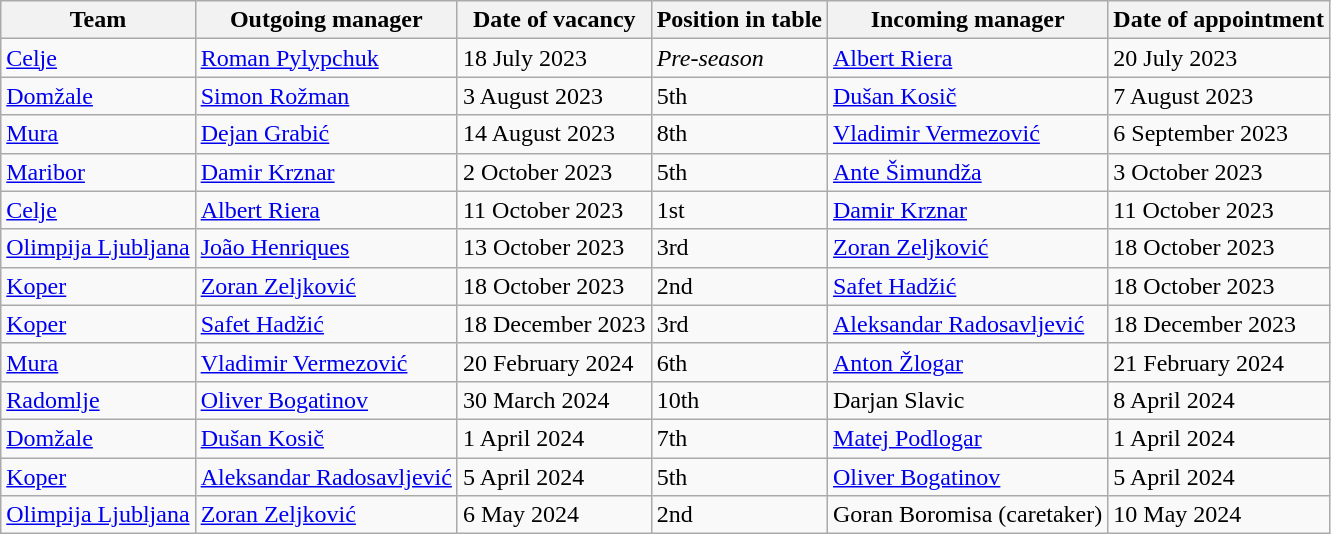<table class="wikitable sortable">
<tr>
<th>Team</th>
<th>Outgoing manager</th>
<th>Date of vacancy</th>
<th>Position in table</th>
<th>Incoming manager</th>
<th>Date of appointment</th>
</tr>
<tr>
<td><a href='#'>Celje</a></td>
<td> <a href='#'>Roman Pylypchuk</a></td>
<td>18 July 2023</td>
<td><em>Pre-season</em></td>
<td> <a href='#'>Albert Riera</a></td>
<td>20 July 2023</td>
</tr>
<tr>
<td><a href='#'>Domžale</a></td>
<td> <a href='#'>Simon Rožman</a></td>
<td>3 August 2023</td>
<td>5th</td>
<td> <a href='#'>Dušan Kosič</a></td>
<td>7 August 2023</td>
</tr>
<tr>
<td><a href='#'>Mura</a></td>
<td> <a href='#'>Dejan Grabić</a></td>
<td>14 August 2023</td>
<td>8th</td>
<td> <a href='#'>Vladimir Vermezović</a></td>
<td>6 September 2023</td>
</tr>
<tr>
<td><a href='#'>Maribor</a></td>
<td> <a href='#'>Damir Krznar</a></td>
<td>2 October 2023</td>
<td>5th</td>
<td> <a href='#'>Ante Šimundža</a></td>
<td>3 October 2023</td>
</tr>
<tr>
<td><a href='#'>Celje</a></td>
<td> <a href='#'>Albert Riera</a></td>
<td>11 October 2023</td>
<td>1st</td>
<td> <a href='#'>Damir Krznar</a></td>
<td>11 October 2023</td>
</tr>
<tr>
<td><a href='#'>Olimpija Ljubljana</a></td>
<td> <a href='#'>João Henriques</a></td>
<td>13 October 2023</td>
<td>3rd</td>
<td> <a href='#'>Zoran Zeljković</a></td>
<td>18 October 2023</td>
</tr>
<tr>
<td><a href='#'>Koper</a></td>
<td> <a href='#'>Zoran Zeljković</a></td>
<td>18 October 2023</td>
<td>2nd</td>
<td> <a href='#'>Safet Hadžić</a></td>
<td>18 October 2023</td>
</tr>
<tr>
<td><a href='#'>Koper</a></td>
<td> <a href='#'>Safet Hadžić</a></td>
<td>18 December 2023</td>
<td>3rd</td>
<td> <a href='#'>Aleksandar Radosavljević</a></td>
<td>18 December 2023</td>
</tr>
<tr>
<td><a href='#'>Mura</a></td>
<td> <a href='#'>Vladimir Vermezović</a></td>
<td>20 February 2024</td>
<td>6th</td>
<td> <a href='#'>Anton Žlogar</a></td>
<td>21 February 2024</td>
</tr>
<tr>
<td><a href='#'>Radomlje</a></td>
<td> <a href='#'>Oliver Bogatinov</a></td>
<td>30 March 2024</td>
<td>10th</td>
<td> Darjan Slavic</td>
<td>8 April 2024</td>
</tr>
<tr>
<td><a href='#'>Domžale</a></td>
<td> <a href='#'>Dušan Kosič</a></td>
<td>1 April 2024</td>
<td>7th</td>
<td> <a href='#'>Matej Podlogar</a></td>
<td>1 April 2024</td>
</tr>
<tr>
<td><a href='#'>Koper</a></td>
<td> <a href='#'>Aleksandar Radosavljević</a></td>
<td>5 April 2024</td>
<td>5th</td>
<td> <a href='#'>Oliver Bogatinov</a></td>
<td>5 April 2024</td>
</tr>
<tr>
<td><a href='#'>Olimpija Ljubljana</a></td>
<td> <a href='#'>Zoran Zeljković</a></td>
<td>6 May 2024</td>
<td>2nd</td>
<td> Goran Boromisa (caretaker)</td>
<td>10 May 2024</td>
</tr>
</table>
